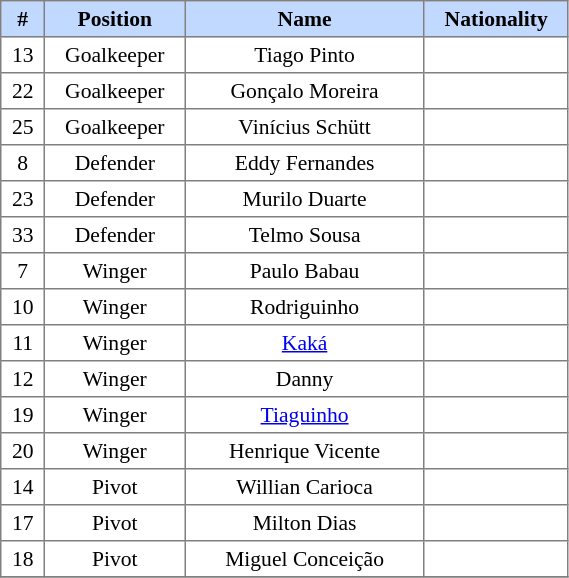<table border=1 style="border-collapse:collapse; font-size:90%;" cellpadding=3 cellspacing=0 width=30%>
<tr bgcolor=#C1D8FF>
<th width=2%>#</th>
<th width=5%>Position</th>
<th width=20%>Name</th>
<th width=5%>Nationality</th>
</tr>
<tr align=center>
<td>13</td>
<td>Goalkeeper</td>
<td>Tiago Pinto</td>
<td></td>
</tr>
<tr align=center>
<td>22</td>
<td>Goalkeeper</td>
<td>Gonçalo Moreira</td>
<td></td>
</tr>
<tr align=center>
<td>25</td>
<td>Goalkeeper</td>
<td>Vinícius Schütt</td>
<td></td>
</tr>
<tr align=center>
<td>8</td>
<td>Defender</td>
<td>Eddy Fernandes</td>
<td></td>
</tr>
<tr align=center>
<td>23</td>
<td>Defender</td>
<td>Murilo Duarte</td>
<td></td>
</tr>
<tr align=center>
<td>33</td>
<td>Defender</td>
<td>Telmo Sousa</td>
<td></td>
</tr>
<tr align=center>
<td>7</td>
<td>Winger</td>
<td>Paulo Babau</td>
<td></td>
</tr>
<tr align=center>
<td>10</td>
<td>Winger</td>
<td>Rodriguinho</td>
<td></td>
</tr>
<tr align=center>
<td>11</td>
<td>Winger</td>
<td><a href='#'>Kaká</a></td>
<td></td>
</tr>
<tr align=center>
<td>12</td>
<td>Winger</td>
<td>Danny</td>
<td></td>
</tr>
<tr align=center>
<td>19</td>
<td>Winger</td>
<td><a href='#'>Tiaguinho</a></td>
<td></td>
</tr>
<tr align=center>
<td>20</td>
<td>Winger</td>
<td>Henrique Vicente</td>
<td></td>
</tr>
<tr align=center>
<td>14</td>
<td>Pivot</td>
<td>Willian Carioca</td>
<td></td>
</tr>
<tr align=center>
<td>17</td>
<td>Pivot</td>
<td>Milton Dias</td>
<td></td>
</tr>
<tr align=center>
<td>18</td>
<td>Pivot</td>
<td>Miguel Conceição</td>
<td></td>
</tr>
<tr align=center>
</tr>
</table>
